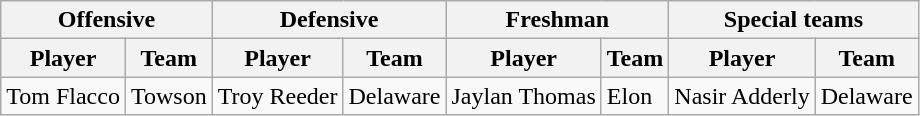<table class="wikitable" border="1">
<tr>
<th colspan="2">Offensive</th>
<th colspan="2">Defensive</th>
<th colspan="2">Freshman</th>
<th colspan="2">Special teams</th>
</tr>
<tr>
<th>Player</th>
<th>Team</th>
<th>Player</th>
<th>Team</th>
<th>Player</th>
<th>Team</th>
<th>Player</th>
<th>Team</th>
</tr>
<tr>
<td>Tom Flacco</td>
<td>Towson</td>
<td>Troy Reeder</td>
<td>Delaware</td>
<td>Jaylan Thomas</td>
<td>Elon</td>
<td>Nasir Adderly</td>
<td>Delaware</td>
</tr>
</table>
